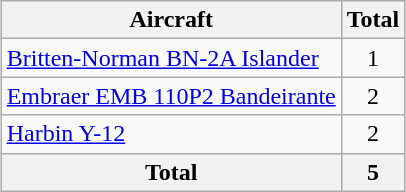<table class="wikitable" style="margin:1em auto; border-collapse:collapse">
<tr>
<th>Aircraft</th>
<th>Total</th>
</tr>
<tr>
<td><a href='#'>Britten-Norman BN-2A Islander</a></td>
<td align="center">1</td>
</tr>
<tr>
<td><a href='#'>Embraer EMB 110P2 Bandeirante</a></td>
<td align="center">2</td>
</tr>
<tr>
<td><a href='#'>Harbin Y-12</a></td>
<td align="center">2</td>
</tr>
<tr>
<th>Total</th>
<th>5</th>
</tr>
</table>
